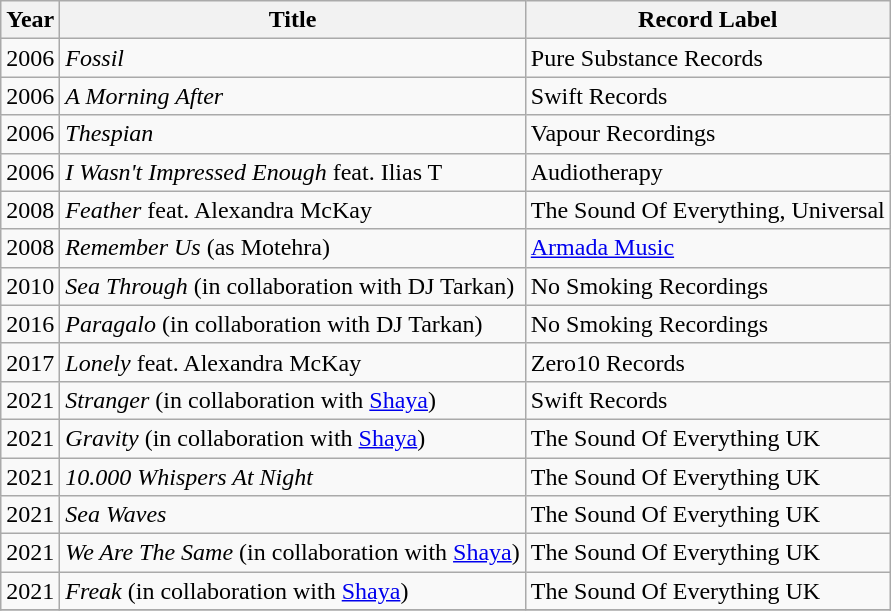<table class="wikitable sortable">
<tr>
<th>Year</th>
<th>Title</th>
<th>Record Label</th>
</tr>
<tr>
<td>2006</td>
<td><em>Fossil</em></td>
<td>Pure Substance Records</td>
</tr>
<tr>
<td>2006</td>
<td><em>A Morning After</em></td>
<td>Swift Records</td>
</tr>
<tr>
<td>2006</td>
<td><em>Thespian</em></td>
<td>Vapour Recordings</td>
</tr>
<tr>
<td>2006</td>
<td><em>I Wasn't Impressed Enough</em> feat. Ilias T</td>
<td>Audiotherapy</td>
</tr>
<tr>
<td>2008</td>
<td><em>Feather</em> feat. Alexandra McKay</td>
<td>The Sound Of Everything, Universal</td>
</tr>
<tr>
<td>2008</td>
<td><em>Remember Us</em> (as Motehra)</td>
<td><a href='#'>Armada Music</a></td>
</tr>
<tr>
<td>2010</td>
<td><em>Sea Through</em> (in collaboration with DJ Tarkan)</td>
<td>No Smoking Recordings</td>
</tr>
<tr>
<td>2016</td>
<td><em>Paragalo</em> (in collaboration with DJ Tarkan)</td>
<td>No Smoking Recordings</td>
</tr>
<tr>
<td>2017</td>
<td><em>Lonely</em> feat. Alexandra McKay</td>
<td>Zero10 Records</td>
</tr>
<tr>
<td>2021</td>
<td><em>Stranger</em> (in collaboration with <a href='#'>Shaya</a>)</td>
<td>Swift Records</td>
</tr>
<tr>
<td>2021</td>
<td><em>Gravity</em> (in collaboration with <a href='#'>Shaya</a>)</td>
<td>The Sound Of Everything UK</td>
</tr>
<tr>
<td>2021</td>
<td><em>10.000 Whispers At Night</em></td>
<td>The Sound Of Everything UK</td>
</tr>
<tr>
<td>2021</td>
<td><em>Sea Waves</em></td>
<td>The Sound Of Everything UK</td>
</tr>
<tr>
<td>2021</td>
<td><em>We Are The Same</em> (in collaboration with <a href='#'>Shaya</a>)</td>
<td>The Sound Of Everything UK</td>
</tr>
<tr>
<td>2021</td>
<td><em>Freak</em> (in collaboration with <a href='#'>Shaya</a>)</td>
<td>The Sound Of Everything UK</td>
</tr>
<tr>
</tr>
</table>
